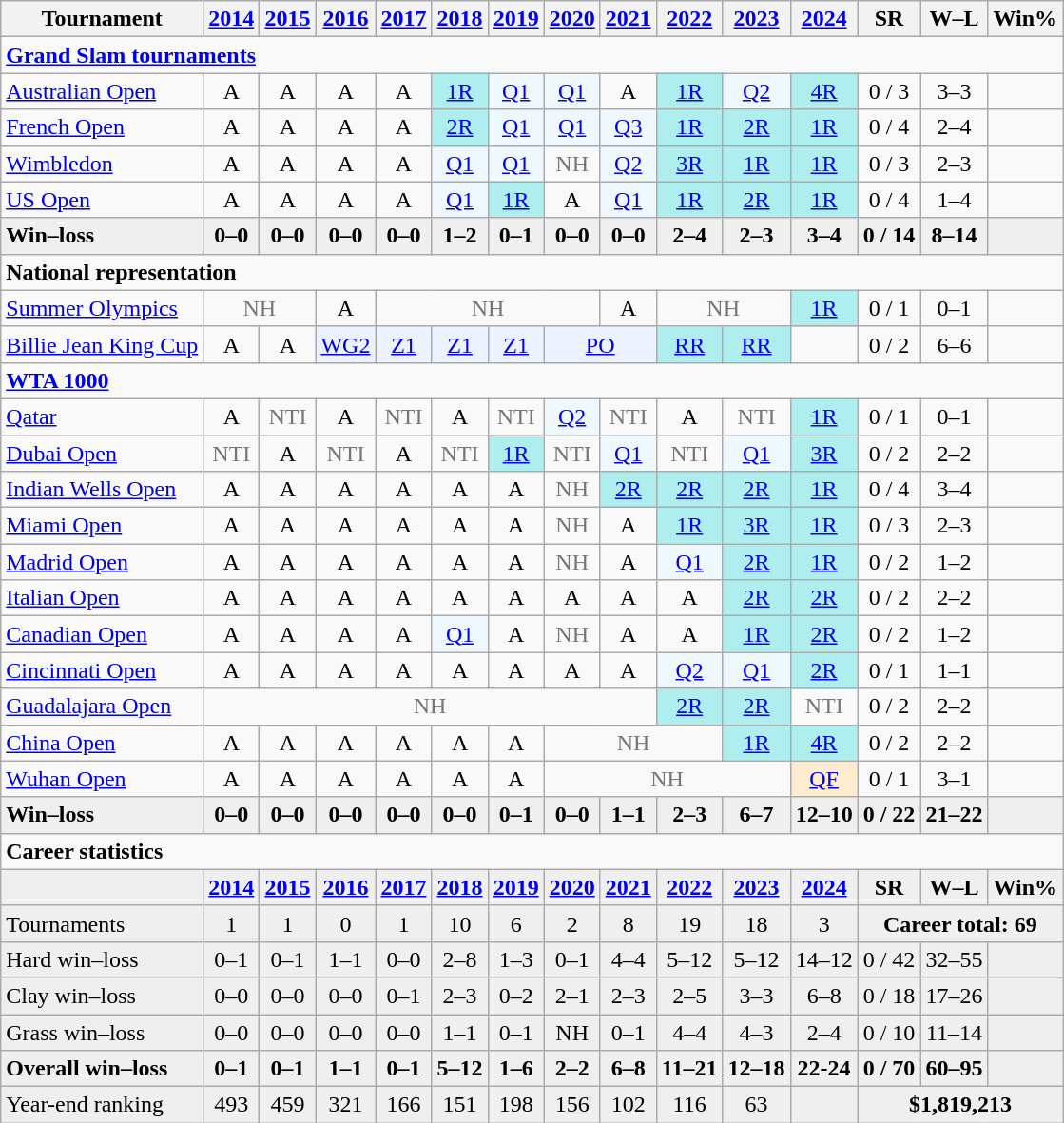<table class=wikitable style=text-align:center;>
<tr>
<th>Tournament</th>
<th><a href='#'>2014</a></th>
<th><a href='#'>2015</a></th>
<th><a href='#'>2016</a></th>
<th><a href='#'>2017</a></th>
<th><a href='#'>2018</a></th>
<th><a href='#'>2019</a></th>
<th><a href='#'>2020</a></th>
<th><a href='#'>2021</a></th>
<th><a href='#'>2022</a></th>
<th><a href='#'>2023</a></th>
<th><a href='#'>2024</a></th>
<th>SR</th>
<th>W–L</th>
<th>Win%</th>
</tr>
<tr>
<td colspan="15" style="text-align:left"><strong><a href='#'>Grand Slam tournaments</a></strong></td>
</tr>
<tr>
<td style=text-align:left><a href='#'>Australian Open</a></td>
<td>A</td>
<td>A</td>
<td>A</td>
<td>A</td>
<td style=background:#afeeee><a href='#'>1R</a></td>
<td style=background:#f0f8ff><a href='#'>Q1</a></td>
<td style=background:#f0f8ff><a href='#'>Q1</a></td>
<td>A</td>
<td style=background:#afeeee><a href='#'>1R</a></td>
<td style=background:#f0f8ff><a href='#'>Q2</a></td>
<td style=background:#afeeee><a href='#'>4R</a></td>
<td>0 / 3</td>
<td>3–3</td>
<td></td>
</tr>
<tr>
<td style=text-align:left;><a href='#'>French Open</a></td>
<td>A</td>
<td>A</td>
<td>A</td>
<td>A</td>
<td style=background:#afeeee><a href='#'>2R</a></td>
<td style=background:#f0f8ff><a href='#'>Q1</a></td>
<td style=background:#f0f8ff><a href='#'>Q1</a></td>
<td style=background:#f0f8ff><a href='#'>Q3</a></td>
<td style=background:#afeeee><a href='#'>1R</a></td>
<td style=background:#afeeee><a href='#'>2R</a></td>
<td style=background:#afeeee><a href='#'>1R</a></td>
<td>0 / 4</td>
<td>2–4</td>
<td></td>
</tr>
<tr>
<td style=text-align:left><a href='#'>Wimbledon</a></td>
<td>A</td>
<td>A</td>
<td>A</td>
<td>A</td>
<td style=background:#f0f8ff><a href='#'>Q1</a></td>
<td style=background:#f0f8ff><a href='#'>Q1</a></td>
<td style=color:#767676;>NH</td>
<td style=background:#f0f8ff><a href='#'>Q2</a></td>
<td style=background:#afeeee><a href='#'>3R</a></td>
<td style=background:#afeeee><a href='#'>1R</a></td>
<td style=background:#afeeee><a href='#'>1R</a></td>
<td>0 / 3</td>
<td>2–3</td>
<td></td>
</tr>
<tr>
<td style=text-align:left><a href='#'>US Open</a></td>
<td>A</td>
<td>A</td>
<td>A</td>
<td>A</td>
<td style=background:#f0f8ff><a href='#'>Q1</a></td>
<td style=background:#afeeee><a href='#'>1R</a></td>
<td>A</td>
<td style=background:#f0f8ff><a href='#'>Q1</a></td>
<td style=background:#afeeee><a href='#'>1R</a></td>
<td style=background:#afeeee><a href='#'>2R</a></td>
<td style=background:#afeeee><a href='#'>1R</a></td>
<td>0 / 4</td>
<td>1–4</td>
<td></td>
</tr>
<tr style=background:#efefef;font-weight:bold;>
<td style=text-align:left>Win–loss</td>
<td>0–0</td>
<td>0–0</td>
<td>0–0</td>
<td>0–0</td>
<td>1–2</td>
<td>0–1</td>
<td>0–0</td>
<td>0–0</td>
<td>2–4</td>
<td>2–3</td>
<td>3–4</td>
<td>0 / 14</td>
<td>8–14</td>
<td></td>
</tr>
<tr>
<td colspan="15" style="text-align:left"><strong>National representation</strong></td>
</tr>
<tr>
<td style=text-align:left><a href='#'>Summer Olympics</a></td>
<td colspan=2 style=color:#767676>NH</td>
<td>A</td>
<td colspan=4 style=color:#767676>NH</td>
<td>A</td>
<td colspan=2 style=color:#767676>NH</td>
<td style=background:#afeeee><a href='#'>1R</a></td>
<td>0 / 1</td>
<td>0–1</td>
<td></td>
</tr>
<tr>
<td style=text-align:left><a href='#'>Billie Jean King Cup</a></td>
<td>A</td>
<td>A</td>
<td style=background:#ecf2ff><a href='#'>WG2</a></td>
<td style=background:#ecf2ff><a href='#'>Z1</a></td>
<td style=background:#ecf2ff><a href='#'>Z1</a></td>
<td style=background:#ecf2ff><a href='#'>Z1</a></td>
<td colspan=2 style=background:#ecf2ff><a href='#'>PO</a></td>
<td style=background:#afeeee><a href='#'>RR</a></td>
<td style=background:#afeeee><a href='#'>RR</a></td>
<td></td>
<td>0 / 2</td>
<td>6–6</td>
<td></td>
</tr>
<tr>
<td colspan="15" style="text-align:left"><strong><a href='#'>WTA 1000</a></strong></td>
</tr>
<tr>
<td style=text-align:left><a href='#'>Qatar</a></td>
<td>A</td>
<td style=color:#767676>NTI</td>
<td>A</td>
<td style=color:#767676>NTI</td>
<td>A</td>
<td style=color:#767676>NTI</td>
<td style=background:#f0f8ff><a href='#'>Q2</a></td>
<td style=color:#767676>NTI</td>
<td>A</td>
<td style=color:#767676>NTI</td>
<td style=background:#afeeee><a href='#'>1R</a></td>
<td>0 / 1</td>
<td>0–1</td>
<td></td>
</tr>
<tr>
<td style=text-align:left><a href='#'>Dubai Open</a></td>
<td style=color:#767676>NTI</td>
<td>A</td>
<td style=color:#767676>NTI</td>
<td>A</td>
<td style=color:#767676>NTI</td>
<td style=background:#afeeee><a href='#'>1R</a></td>
<td style=color:#767676>NTI</td>
<td style=background:#f0f8ff><a href='#'>Q1</a></td>
<td style=color:#767676>NTI</td>
<td style=background:#f0f8ff><a href='#'>Q1</a></td>
<td style=background:#afeeee><a href='#'>3R</a></td>
<td>0 / 2</td>
<td>2–2</td>
<td></td>
</tr>
<tr>
<td style=text-align:left><a href='#'>Indian Wells Open</a></td>
<td>A</td>
<td>A</td>
<td>A</td>
<td>A</td>
<td>A</td>
<td>A</td>
<td style=color:#767676>NH</td>
<td style=background:#afeeee><a href='#'>2R</a></td>
<td style=background:#afeeee><a href='#'>2R</a></td>
<td style=background:#afeeee><a href='#'>2R</a></td>
<td style=background:#afeeee><a href='#'>1R</a></td>
<td>0 / 4</td>
<td>3–4</td>
<td></td>
</tr>
<tr>
<td style=text-align:left><a href='#'>Miami Open</a></td>
<td>A</td>
<td>A</td>
<td>A</td>
<td>A</td>
<td>A</td>
<td>A</td>
<td style=color:#767676>NH</td>
<td>A</td>
<td style=background:#afeeee><a href='#'>1R</a></td>
<td style=background:#afeeee><a href='#'>3R</a></td>
<td style=background:#afeeee><a href='#'>1R</a></td>
<td>0 / 3</td>
<td>2–3</td>
<td></td>
</tr>
<tr>
<td style=text-align:left><a href='#'>Madrid Open</a></td>
<td>A</td>
<td>A</td>
<td>A</td>
<td>A</td>
<td>A</td>
<td>A</td>
<td style=color:#767676>NH</td>
<td>A</td>
<td style=background:#f0f8ff><a href='#'>Q1</a></td>
<td style=background:#afeeee><a href='#'>2R</a></td>
<td style=background:#afeeee><a href='#'>1R</a></td>
<td>0 / 2</td>
<td>1–2</td>
<td></td>
</tr>
<tr>
<td style=text-align:left><a href='#'>Italian Open</a></td>
<td>A</td>
<td>A</td>
<td>A</td>
<td>A</td>
<td>A</td>
<td>A</td>
<td>A</td>
<td>A</td>
<td>A</td>
<td style=background:#afeeee><a href='#'>2R</a></td>
<td style=background:#afeeee><a href='#'>2R</a></td>
<td>0 / 2</td>
<td>2–2</td>
<td></td>
</tr>
<tr>
<td style=text-align:left><a href='#'>Canadian Open</a></td>
<td>A</td>
<td>A</td>
<td>A</td>
<td>A</td>
<td style=background:#f0f8ff><a href='#'>Q1</a></td>
<td>A</td>
<td style=color:#767676>NH</td>
<td>A</td>
<td>A</td>
<td style=background:#afeeee><a href='#'>1R</a></td>
<td style=background:#afeeee><a href='#'>2R</a></td>
<td>0 / 2</td>
<td>1–2</td>
<td></td>
</tr>
<tr>
<td style=text-align:left><a href='#'>Cincinnati Open</a></td>
<td>A</td>
<td>A</td>
<td>A</td>
<td>A</td>
<td>A</td>
<td>A</td>
<td>A</td>
<td>A</td>
<td style=background:#f0f8ff><a href='#'>Q2</a></td>
<td style=background:#f0f8ff><a href='#'>Q1</a></td>
<td style=background:#afeeee><a href='#'>2R</a></td>
<td>0 / 1</td>
<td>1–1</td>
<td></td>
</tr>
<tr>
<td style=text-align:left><a href='#'>Guadalajara Open</a></td>
<td colspan=8 style=color:#767676>NH</td>
<td style=background:#afeeee><a href='#'>2R</a></td>
<td style=background:#afeeee><a href='#'>2R</a></td>
<td style=color:#767676>NTI</td>
<td>0 / 2</td>
<td>2–2</td>
<td></td>
</tr>
<tr>
<td style=text-align:left><a href='#'>China Open</a></td>
<td>A</td>
<td>A</td>
<td>A</td>
<td>A</td>
<td>A</td>
<td>A</td>
<td colspan=3 style=color:#767676>NH</td>
<td style=background:#afeeee><a href='#'>1R</a></td>
<td style=background:#afeeee><a href='#'>4R</a></td>
<td>0 / 2</td>
<td>2–2</td>
<td></td>
</tr>
<tr>
<td style=text-align:left><a href='#'>Wuhan Open</a></td>
<td>A</td>
<td>A</td>
<td>A</td>
<td>A</td>
<td>A</td>
<td>A</td>
<td colspan=4 style=color:#767676>NH</td>
<td bgcolor=ffebcd><a href='#'>QF</a></td>
<td>0 / 1</td>
<td>3–1</td>
<td></td>
</tr>
<tr style=background:#efefef;font-weight:bold;>
<td style=text-align:left>Win–loss</td>
<td>0–0</td>
<td>0–0</td>
<td>0–0</td>
<td>0–0</td>
<td>0–0</td>
<td>0–1</td>
<td>0–0</td>
<td>1–1</td>
<td>2–3</td>
<td>6–7</td>
<td>12–10</td>
<td>0 / 22</td>
<td>21–22</td>
<td></td>
</tr>
<tr>
<td colspan="15" style="text-align:left"><strong>Career statistics</strong></td>
</tr>
<tr style=background:#efefef;font-weight:bold;>
<td></td>
<td><a href='#'>2014</a></td>
<td><a href='#'>2015</a></td>
<td><a href='#'>2016</a></td>
<td><a href='#'>2017</a></td>
<td><a href='#'>2018</a></td>
<td><a href='#'>2019</a></td>
<td><a href='#'>2020</a></td>
<td><a href='#'>2021</a></td>
<td><a href='#'>2022</a></td>
<td><a href='#'>2023</a></td>
<td><a href='#'>2024</a></td>
<td>SR</td>
<td>W–L</td>
<td>Win%</td>
</tr>
<tr style=background:#efefef;>
<td style=text-align:left>Tournaments</td>
<td>1</td>
<td>1</td>
<td>0</td>
<td>1</td>
<td>10</td>
<td>6</td>
<td>2</td>
<td>8</td>
<td>19</td>
<td>18</td>
<td>3</td>
<td colspan="3"><strong>Career total: 69</strong></td>
</tr>
<tr style=background:#efefef>
<td style=text-align:left>Hard win–loss</td>
<td>0–1</td>
<td>0–1</td>
<td>1–1</td>
<td>0–0</td>
<td>2–8</td>
<td>1–3</td>
<td>0–1</td>
<td>4–4</td>
<td>5–12</td>
<td>5–12</td>
<td>14–12</td>
<td>0 / 42</td>
<td>32–55</td>
<td></td>
</tr>
<tr style=background:#efefef>
<td style=text-align:left>Clay win–loss</td>
<td>0–0</td>
<td>0–0</td>
<td>0–0</td>
<td>0–1</td>
<td>2–3</td>
<td>0–2</td>
<td>2–1</td>
<td>2–3</td>
<td>2–5</td>
<td>3–3</td>
<td>6–8</td>
<td>0 / 18</td>
<td>17–26</td>
<td></td>
</tr>
<tr style=background:#efefef>
<td style=text-align:left>Grass win–loss</td>
<td>0–0</td>
<td>0–0</td>
<td>0–0</td>
<td>0–0</td>
<td>1–1</td>
<td>0–1</td>
<td>NH</td>
<td>0–1</td>
<td>4–4</td>
<td>4–3</td>
<td>2–4</td>
<td>0 / 10</td>
<td>11–14</td>
<td></td>
</tr>
<tr style=background:#efefef;font-weight:bold;>
<td style=text-align:left;>Overall win–loss</td>
<td>0–1</td>
<td>0–1</td>
<td>1–1</td>
<td>0–1</td>
<td>5–12</td>
<td>1–6</td>
<td>2–2</td>
<td>6–8</td>
<td>11–21</td>
<td>12–18</td>
<td>22-24</td>
<td>0 / 70</td>
<td>60–95</td>
<td></td>
</tr>
<tr style=background:#efefef;>
<td style=text-align:left>Year-end ranking</td>
<td>493</td>
<td>459</td>
<td>321</td>
<td>166</td>
<td>151</td>
<td>198</td>
<td>156</td>
<td>102</td>
<td>116</td>
<td>63</td>
<td></td>
<td colspan="3"><strong>$1,819,213</strong></td>
</tr>
</table>
